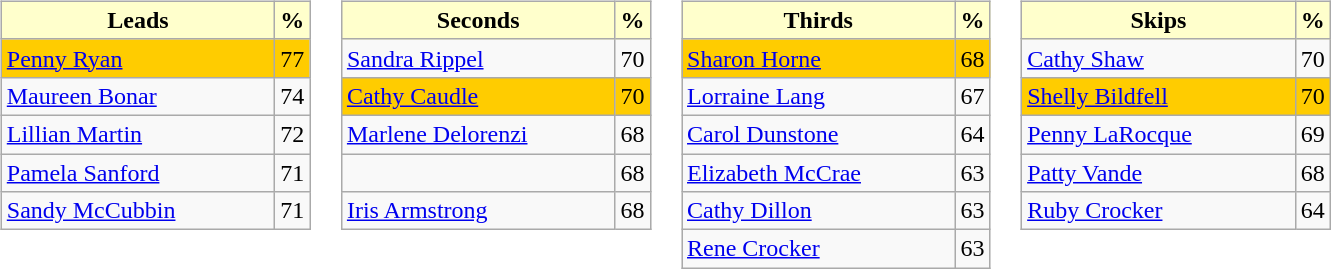<table>
<tr>
<td valign=top><br><table class="wikitable">
<tr>
<th style="background:#ffc; width:175px;">Leads</th>
<th style="background:#ffc;">%</th>
</tr>
<tr bgcolor=#FFCC00>
<td> <a href='#'>Penny Ryan</a></td>
<td>77</td>
</tr>
<tr>
<td> <a href='#'>Maureen Bonar</a></td>
<td>74</td>
</tr>
<tr>
<td> <a href='#'>Lillian Martin</a></td>
<td>72</td>
</tr>
<tr>
<td> <a href='#'>Pamela Sanford</a></td>
<td>71</td>
</tr>
<tr>
<td> <a href='#'>Sandy McCubbin</a></td>
<td>71</td>
</tr>
</table>
</td>
<td valign=top><br><table class="wikitable">
<tr>
<th style="background:#ffc; width:175px;">Seconds</th>
<th style="background:#ffc;">%</th>
</tr>
<tr>
<td> <a href='#'>Sandra Rippel</a></td>
<td>70</td>
</tr>
<tr bgcolor=#FFCC00>
<td> <a href='#'>Cathy Caudle</a></td>
<td>70</td>
</tr>
<tr>
<td> <a href='#'>Marlene Delorenzi</a></td>
<td>68</td>
</tr>
<tr>
<td></td>
<td>68</td>
</tr>
<tr>
<td> <a href='#'>Iris Armstrong</a></td>
<td>68</td>
</tr>
</table>
</td>
<td valign=top><br><table class="wikitable">
<tr>
<th style="background:#ffc; width:175px;">Thirds</th>
<th style="background:#ffc;">%</th>
</tr>
<tr bgcolor=#FFCC00>
<td> <a href='#'>Sharon Horne</a></td>
<td>68</td>
</tr>
<tr>
<td> <a href='#'>Lorraine Lang</a></td>
<td>67</td>
</tr>
<tr>
<td> <a href='#'>Carol Dunstone</a></td>
<td>64</td>
</tr>
<tr>
<td> <a href='#'>Elizabeth McCrae</a></td>
<td>63</td>
</tr>
<tr>
<td> <a href='#'>Cathy Dillon</a></td>
<td>63</td>
</tr>
<tr>
<td> <a href='#'>Rene Crocker</a></td>
<td>63</td>
</tr>
</table>
</td>
<td valign=top><br><table class="wikitable">
<tr>
<th style="background:#ffc; width:175px;">Skips</th>
<th style="background:#ffc;">%</th>
</tr>
<tr>
<td> <a href='#'>Cathy Shaw</a></td>
<td>70</td>
</tr>
<tr bgcolor=#FFCC00>
<td> <a href='#'>Shelly Bildfell</a></td>
<td>70</td>
</tr>
<tr>
<td> <a href='#'>Penny LaRocque</a></td>
<td>69</td>
</tr>
<tr>
<td> <a href='#'>Patty Vande</a></td>
<td>68</td>
</tr>
<tr>
<td> <a href='#'>Ruby Crocker</a></td>
<td>64</td>
</tr>
</table>
</td>
</tr>
</table>
